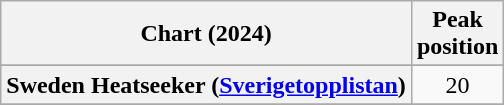<table class="wikitable sortable plainrowheaders" style="text-align:center">
<tr>
<th scope="col">Chart (2024)</th>
<th scope="col">Peak<br>position</th>
</tr>
<tr>
</tr>
<tr>
</tr>
<tr>
</tr>
<tr>
<th scope="row">Sweden Heatseeker (<a href='#'>Sverigetopplistan</a>)</th>
<td>20</td>
</tr>
<tr>
</tr>
</table>
